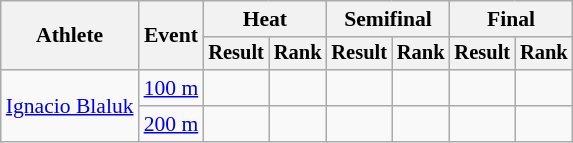<table class="wikitable" style="font-size:90%">
<tr>
<th rowspan="2">Athlete</th>
<th rowspan="2">Event</th>
<th colspan="2">Heat</th>
<th colspan="2">Semifinal</th>
<th colspan="2">Final</th>
</tr>
<tr style="font-size:95%">
<th>Result</th>
<th>Rank</th>
<th>Result</th>
<th>Rank</th>
<th>Result</th>
<th>Rank</th>
</tr>
<tr style=text-align:center>
<td style=text-align:left rowspan=2><a href='#'>Ignacio Blaluk</a></td>
<td style=text-align:left><a href='#'>100 m</a></td>
<td></td>
<td></td>
<td></td>
<td></td>
<td></td>
<td></td>
</tr>
<tr style=text-align:center>
<td style=text-align:left><a href='#'>200 m</a></td>
<td></td>
<td></td>
<td></td>
<td></td>
<td></td>
<td></td>
</tr>
</table>
